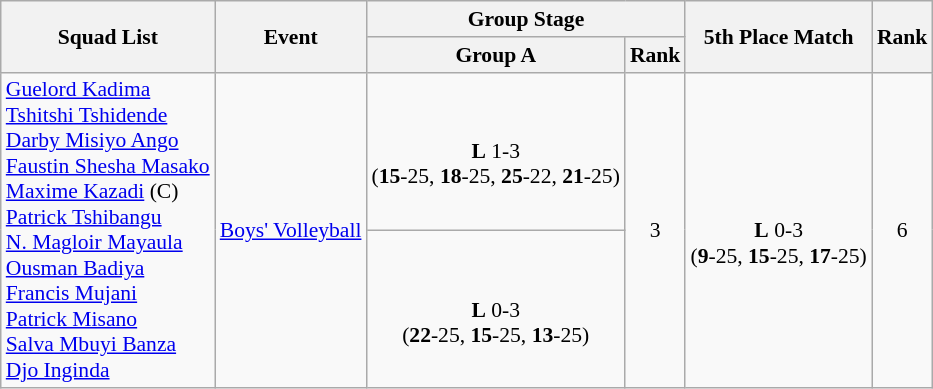<table class=wikitable style="font-size:90%">
<tr>
<th rowspan=2>Squad List</th>
<th rowspan=2>Event</th>
<th colspan=2>Group Stage</th>
<th rowspan=2>5th Place Match</th>
<th rowspan=2>Rank</th>
</tr>
<tr>
<th>Group A</th>
<th>Rank</th>
</tr>
<tr>
<td rowspan=2><a href='#'>Guelord Kadima</a><br><a href='#'>Tshitshi Tshidende</a><br><a href='#'>Darby Misiyo Ango</a><br><a href='#'>Faustin Shesha Masako</a><br><a href='#'>Maxime Kazadi</a> (C)<br><a href='#'>Patrick Tshibangu</a><br><a href='#'>N. Magloir Mayaula</a><br><a href='#'>Ousman Badiya</a><br><a href='#'>Francis Mujani</a><br><a href='#'>Patrick Misano</a><br><a href='#'>Salva Mbuyi Banza</a><br><a href='#'>Djo Inginda</a></td>
<td rowspan=2><a href='#'>Boys' Volleyball</a></td>
<td align=center><br> <strong>L</strong> 1-3<br> (<strong>15</strong>-25, <strong>18</strong>-25, <strong>25</strong>-22, <strong>21</strong>-25)</td>
<td rowspan=2 align=center>3</td>
<td rowspan=2 align=center><br> <strong>L</strong> 0-3<br> (<strong>9</strong>-25, <strong>15</strong>-25, <strong>17</strong>-25)</td>
<td rowspan=2 align=center>6</td>
</tr>
<tr>
<td align=center><br> <strong>L</strong> 0-3<br> (<strong>22</strong>-25, <strong>15</strong>-25, <strong>13</strong>-25)</td>
</tr>
</table>
